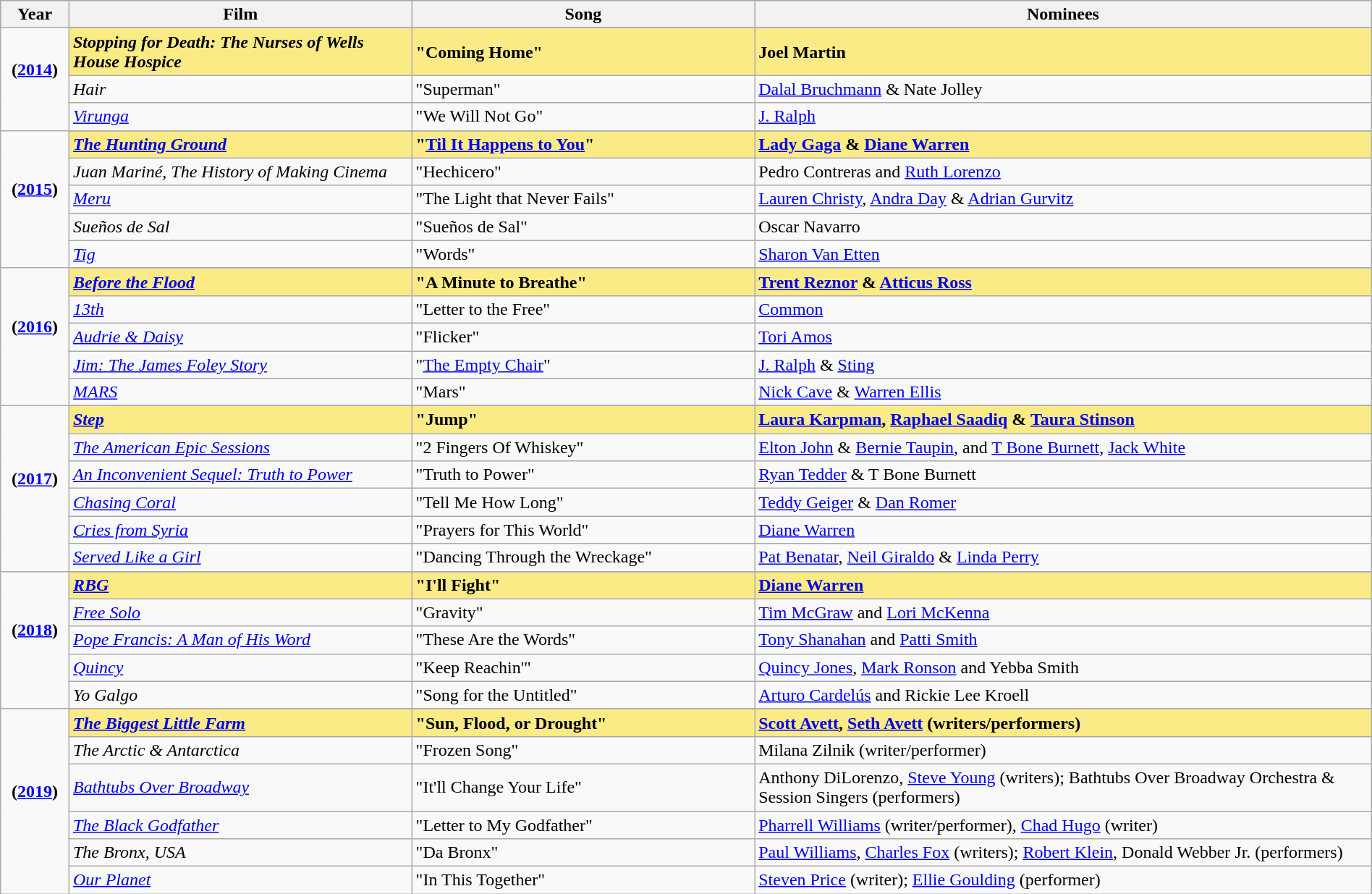<table class="wikitable" style="width:100%">
<tr bgcolor="#bebebe">
<th width="5%">Year</th>
<th width="25%">Film</th>
<th width="25%">Song</th>
<th width="45%">Nominees</th>
</tr>
<tr>
<td rowspan=4 style="text-align:center"><strong>(<a href='#'>2014</a>)</strong><br> <br></td>
</tr>
<tr style="background:#FAEB86">
<td><strong><em>Stopping for Death: The Nurses of Wells House Hospice</em></strong></td>
<td><strong>"Coming Home"</strong></td>
<td><strong>Joel Martin</strong></td>
</tr>
<tr>
<td><em>Hair</em></td>
<td>"Superman"</td>
<td><a href='#'>Dalal Bruchmann</a> & Nate Jolley</td>
</tr>
<tr>
<td><em><a href='#'>Virunga</a></em></td>
<td>"We Will Not Go"</td>
<td><a href='#'>J. Ralph</a></td>
</tr>
<tr>
<td rowspan=6 style="text-align:center"><strong>(<a href='#'>2015</a>)</strong><br> <br></td>
</tr>
<tr style="background:#FAEB86">
<td><strong><em><a href='#'>The Hunting Ground</a></em></strong></td>
<td><strong>"<a href='#'>Til It Happens to You</a>"</strong></td>
<td><strong><a href='#'>Lady Gaga</a> & <a href='#'>Diane Warren</a></strong></td>
</tr>
<tr>
<td><em>Juan Mariné, The History of Making Cinema</em></td>
<td>"Hechicero"</td>
<td>Pedro Contreras and <a href='#'>Ruth Lorenzo</a></td>
</tr>
<tr>
<td><em><a href='#'>Meru</a></em></td>
<td>"The Light that Never Fails"</td>
<td><a href='#'>Lauren Christy</a>, <a href='#'>Andra Day</a> & <a href='#'>Adrian Gurvitz</a></td>
</tr>
<tr>
<td><em>Sueños de Sal</em></td>
<td>"Sueños de Sal"</td>
<td>Oscar Navarro</td>
</tr>
<tr>
<td><em><a href='#'>Tig</a></em></td>
<td>"Words"</td>
<td><a href='#'>Sharon Van Etten</a></td>
</tr>
<tr>
<td rowspan=6 style="text-align:center"><strong>(<a href='#'>2016</a>)</strong><br> <br></td>
</tr>
<tr style="background:#FAEB86">
<td><strong><em><a href='#'>Before the Flood</a></em></strong></td>
<td><strong>"A Minute to Breathe"</strong></td>
<td><strong><a href='#'>Trent Reznor</a> & <a href='#'>Atticus Ross</a></strong></td>
</tr>
<tr>
<td><em><a href='#'>13th</a></em></td>
<td>"Letter to the Free"</td>
<td><a href='#'>Common</a></td>
</tr>
<tr>
<td><em><a href='#'>Audrie & Daisy</a></em></td>
<td>"Flicker"</td>
<td><a href='#'>Tori Amos</a></td>
</tr>
<tr>
<td><em><a href='#'>Jim: The James Foley Story</a></em></td>
<td>"<a href='#'>The Empty Chair</a>"</td>
<td><a href='#'>J. Ralph</a> & <a href='#'>Sting</a></td>
</tr>
<tr>
<td><em><a href='#'>MARS</a></em></td>
<td>"Mars"</td>
<td><a href='#'>Nick Cave</a> & <a href='#'>Warren Ellis</a></td>
</tr>
<tr>
<td rowspan=7 style="text-align:center"><strong>(<a href='#'>2017</a>)</strong><br> <br></td>
</tr>
<tr style="background:#FAEB86">
<td><strong><em><a href='#'>Step</a></em></strong></td>
<td><strong>"Jump"</strong></td>
<td><strong><a href='#'>Laura Karpman</a>, <a href='#'>Raphael Saadiq</a> & <a href='#'>Taura Stinson</a></strong></td>
</tr>
<tr>
<td><em><a href='#'>The American Epic Sessions</a></em></td>
<td>"2 Fingers Of Whiskey"</td>
<td><a href='#'>Elton John</a> & <a href='#'>Bernie Taupin</a>, and <a href='#'>T Bone Burnett</a>, <a href='#'>Jack White</a></td>
</tr>
<tr>
<td><em><a href='#'>An Inconvenient Sequel: Truth to Power</a></em></td>
<td>"Truth to Power"</td>
<td><a href='#'>Ryan Tedder</a> & T Bone Burnett</td>
</tr>
<tr>
<td><em><a href='#'>Chasing Coral</a></em></td>
<td>"Tell Me How Long"</td>
<td><a href='#'>Teddy Geiger</a> & <a href='#'>Dan Romer</a></td>
</tr>
<tr>
<td><em><a href='#'>Cries from Syria</a></em></td>
<td>"Prayers for This World"</td>
<td><a href='#'>Diane Warren</a></td>
</tr>
<tr>
<td><em><a href='#'>Served Like a Girl</a></em></td>
<td>"Dancing Through the Wreckage"</td>
<td><a href='#'>Pat Benatar</a>, <a href='#'>Neil Giraldo</a> & <a href='#'>Linda Perry</a></td>
</tr>
<tr>
<td rowspan=6 style="text-align:center"><strong>(<a href='#'>2018</a>)</strong><br> <br></td>
</tr>
<tr style="background:#FAEB86">
<td><strong><em><a href='#'>RBG</a></em></strong></td>
<td><strong>"I'll Fight"</strong></td>
<td><strong><a href='#'>Diane Warren</a></strong></td>
</tr>
<tr>
<td><em><a href='#'>Free Solo</a></em></td>
<td>"Gravity"</td>
<td><a href='#'>Tim McGraw</a> and <a href='#'>Lori McKenna</a></td>
</tr>
<tr>
<td><em><a href='#'>Pope Francis: A Man of His Word</a></em></td>
<td>"These Are the Words"</td>
<td><a href='#'>Tony Shanahan</a> and <a href='#'>Patti Smith</a></td>
</tr>
<tr>
<td><em><a href='#'>Quincy</a></em></td>
<td>"Keep Reachin'"</td>
<td><a href='#'>Quincy Jones</a>, <a href='#'>Mark Ronson</a> and Yebba Smith</td>
</tr>
<tr>
<td><em>Yo Galgo</em></td>
<td>"Song for the Untitled"</td>
<td><a href='#'>Arturo Cardelús</a> and Rickie Lee Kroell</td>
</tr>
<tr>
<td rowspan=7 style="text-align:center"><strong>(<a href='#'>2019</a>)</strong><br> <br></td>
</tr>
<tr style="background:#FAEB86">
<td><strong><em><a href='#'>The Biggest Little Farm</a></em></strong></td>
<td><strong>"Sun, Flood, or Drought"</strong></td>
<td><strong> <a href='#'>Scott Avett</a>, <a href='#'>Seth Avett</a> (writers/performers)</strong></td>
</tr>
<tr>
<td><em>The Arctic & Antarctica</em></td>
<td>"Frozen Song"</td>
<td>Milana Zilnik (writer/performer)</td>
</tr>
<tr>
<td><em><a href='#'>Bathtubs Over Broadway</a></em></td>
<td>"It'll Change Your Life"</td>
<td>Anthony DiLorenzo, <a href='#'>Steve Young</a> (writers); Bathtubs Over Broadway Orchestra & Session Singers (performers)</td>
</tr>
<tr>
<td><em><a href='#'>The Black Godfather</a></em></td>
<td>"Letter to My Godfather"</td>
<td><a href='#'>Pharrell Williams</a> (writer/performer), <a href='#'>Chad Hugo</a> (writer)</td>
</tr>
<tr>
<td><em>The Bronx, USA</em></td>
<td>"Da Bronx"</td>
<td><a href='#'>Paul Williams</a>, <a href='#'>Charles Fox</a> (writers); <a href='#'>Robert Klein</a>, Donald Webber Jr. (performers)</td>
</tr>
<tr>
<td><em><a href='#'>Our Planet</a></em></td>
<td>"In This Together"</td>
<td><a href='#'>Steven Price</a> (writer); <a href='#'>Ellie Goulding</a> (performer)</td>
</tr>
</table>
